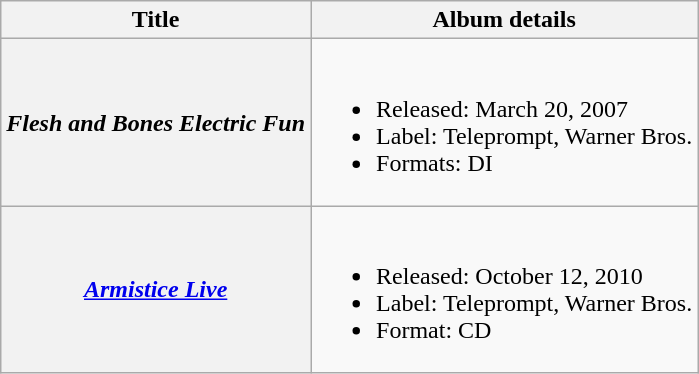<table class="wikitable plainrowheaders">
<tr>
<th>Title</th>
<th>Album details</th>
</tr>
<tr>
<th scope="row"><em>Flesh and Bones Electric Fun</em></th>
<td><br><ul><li>Released: March 20, 2007</li><li>Label: Teleprompt, Warner Bros.</li><li>Formats: DI</li></ul></td>
</tr>
<tr>
<th scope="row"><em><a href='#'>Armistice Live</a></em></th>
<td><br><ul><li>Released: October 12, 2010</li><li>Label: Teleprompt, Warner Bros.</li><li>Format: CD</li></ul></td>
</tr>
</table>
